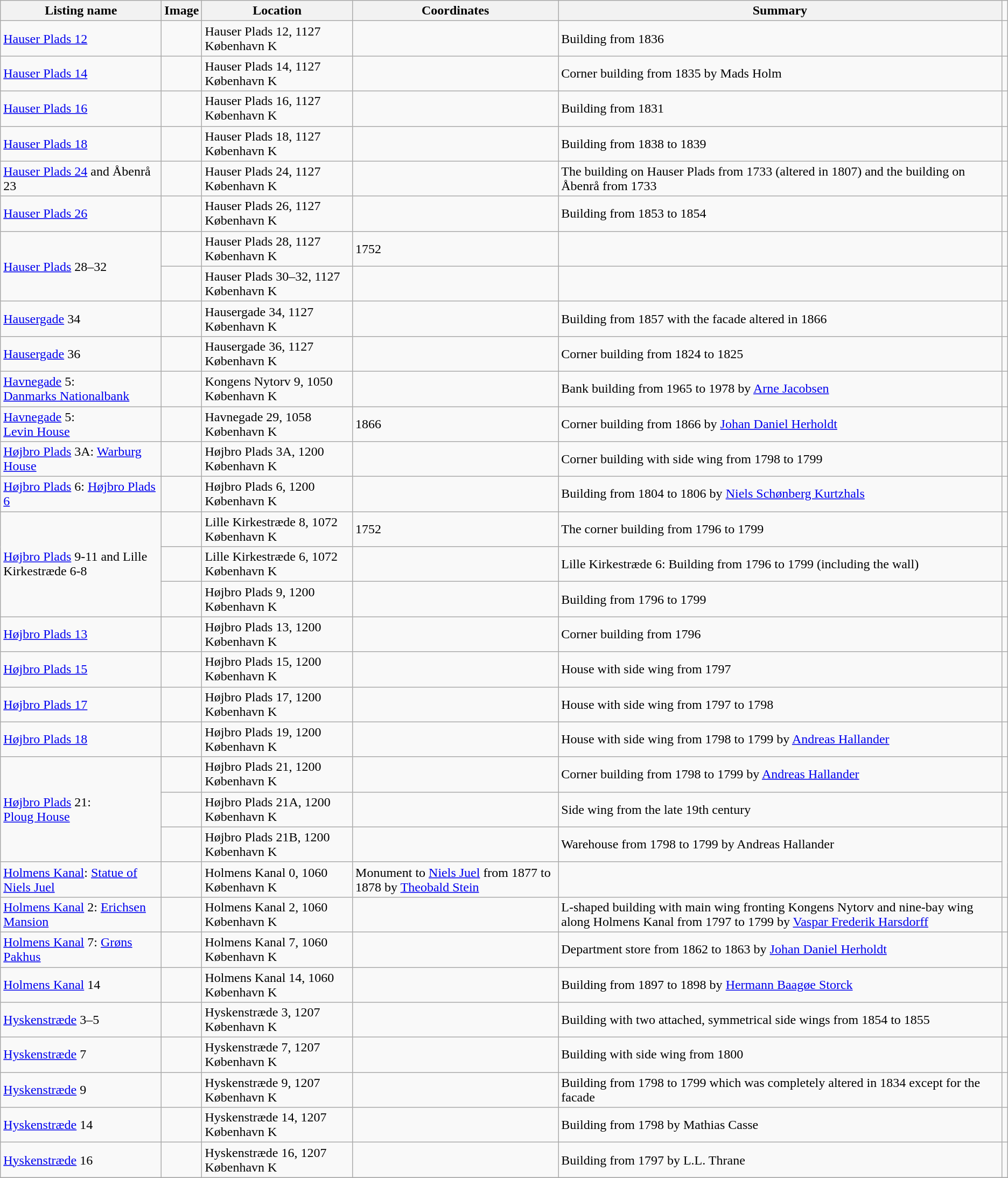<table class="wikitable sortable">
<tr>
<th>Listing name</th>
<th>Image</th>
<th>Location</th>
<th>Coordinates</th>
<th>Summary</th>
</tr>
<tr>
<td><a href='#'>Hauser Plads 12</a></td>
<td></td>
<td>Hauser Plads 12, 1127 København K</td>
<td></td>
<td>Building from 1836</td>
<td></td>
</tr>
<tr>
<td><a href='#'>Hauser Plads 14</a></td>
<td></td>
<td>Hauser Plads 14, 1127 København K</td>
<td></td>
<td>Corner building from 1835 by Mads Holm</td>
<td></td>
</tr>
<tr>
<td><a href='#'>Hauser Plads 16</a></td>
<td></td>
<td>Hauser Plads 16, 1127 København K</td>
<td></td>
<td>Building from 1831</td>
<td></td>
</tr>
<tr>
<td><a href='#'>Hauser Plads 18</a></td>
<td></td>
<td>Hauser Plads 18, 1127 København K</td>
<td></td>
<td>Building from 1838 to 1839</td>
<td></td>
</tr>
<tr>
<td><a href='#'>Hauser Plads 24</a> and Åbenrå 23</td>
<td></td>
<td>Hauser Plads 24, 1127 København K</td>
<td></td>
<td>The building on Hauser Plads from 1733 (altered in 1807) and the building on Åbenrå from 1733</td>
<td></td>
</tr>
<tr>
<td><a href='#'>Hauser Plads 26</a></td>
<td></td>
<td>Hauser Plads 26, 1127 København K</td>
<td></td>
<td>Building from 1853 to 1854</td>
<td></td>
</tr>
<tr>
<td rowspan="2"><a href='#'>Hauser Plads</a> 28–32</td>
<td></td>
<td>Hauser Plads 28, 1127 København K</td>
<td>1752</td>
<td></td>
<td></td>
</tr>
<tr>
<td></td>
<td>Hauser Plads 30–32, 1127 København K</td>
<td></td>
<td></td>
<td></td>
</tr>
<tr>
<td><a href='#'>Hausergade</a> 34</td>
<td></td>
<td>Hausergade 34, 1127 København K</td>
<td></td>
<td>Building from 1857 with the facade altered in 1866</td>
<td></td>
</tr>
<tr>
<td><a href='#'>Hausergade</a> 36</td>
<td></td>
<td>Hausergade 36, 1127 København K</td>
<td></td>
<td>Corner building from 1824 to 1825</td>
<td></td>
</tr>
<tr>
<td><a href='#'>Havnegade</a> 5:<br><a href='#'>Danmarks Nationalbank</a></td>
<td></td>
<td>Kongens Nytorv 9, 1050 København K</td>
<td></td>
<td>Bank building from 1965 to 1978 by <a href='#'>Arne Jacobsen</a></td>
<td></td>
</tr>
<tr>
<td><a href='#'>Havnegade</a> 5:<br><a href='#'>Levin House</a></td>
<td></td>
<td>Havnegade 29, 1058 København K</td>
<td>1866</td>
<td>Corner building from 1866 by <a href='#'>Johan Daniel Herholdt</a></td>
<td></td>
</tr>
<tr>
<td><a href='#'>Højbro Plads</a> 3A: <a href='#'>Warburg House</a></td>
<td></td>
<td>Højbro Plads 3A, 1200 København K</td>
<td></td>
<td>Corner building with side wing from 1798 to 1799</td>
<td></td>
</tr>
<tr>
<td><a href='#'>Højbro Plads</a> 6: <a href='#'>Højbro Plads 6</a></td>
<td></td>
<td>Højbro Plads 6, 1200 København K</td>
<td></td>
<td>Building from 1804 to 1806 by <a href='#'>Niels Schønberg Kurtzhals</a></td>
</tr>
<tr>
<td rowspan="3"><a href='#'>Højbro Plads</a> 9-11 and Lille Kirkestræde 6-8</td>
<td></td>
<td>Lille Kirkestræde 8, 1072 København K</td>
<td>1752</td>
<td>The corner building from 1796 to 1799</td>
<td></td>
</tr>
<tr>
<td></td>
<td>Lille Kirkestræde 6, 1072 København K</td>
<td></td>
<td>Lille Kirkestræde 6: Building from 1796 to 1799 (including the wall)</td>
<td></td>
</tr>
<tr>
<td></td>
<td>Højbro Plads 9, 1200 København K</td>
<td></td>
<td>Building from 1796 to 1799</td>
<td></td>
</tr>
<tr>
<td><a href='#'>Højbro Plads 13</a></td>
<td></td>
<td>Højbro Plads 13, 1200 København K</td>
<td></td>
<td>Corner building from 1796</td>
<td></td>
</tr>
<tr>
<td><a href='#'>Højbro Plads 15</a></td>
<td></td>
<td>Højbro Plads 15, 1200 København K</td>
<td></td>
<td>House with side wing from 1797</td>
<td></td>
</tr>
<tr>
<td><a href='#'>Højbro Plads 17</a></td>
<td></td>
<td>Højbro Plads 17, 1200 København K</td>
<td></td>
<td>House with side wing from 1797 to 1798</td>
<td></td>
</tr>
<tr>
<td><a href='#'>Højbro Plads 18</a></td>
<td></td>
<td>Højbro Plads 19, 1200 København K</td>
<td></td>
<td>House with side wing from 1798 to 1799 by <a href='#'>Andreas Hallander</a></td>
<td></td>
</tr>
<tr>
<td rowspan="3"><a href='#'>Højbro Plads</a> 21: <br><a href='#'>Ploug House</a></td>
<td></td>
<td>Højbro Plads 21, 1200 København K</td>
<td></td>
<td>Corner building from 1798 to 1799 by <a href='#'>Andreas Hallander</a></td>
<td></td>
</tr>
<tr>
<td></td>
<td>Højbro Plads 21A, 1200 København K</td>
<td></td>
<td>Side wing from the late 19th century</td>
<td></td>
</tr>
<tr>
<td></td>
<td>Højbro Plads 21B, 1200 København K</td>
<td></td>
<td>Warehouse from 1798 to 1799 by Andreas Hallander</td>
</tr>
<tr>
<td><a href='#'>Holmens Kanal</a>: <a href='#'>Statue of Niels Juel</a></td>
<td></td>
<td>Holmens Kanal 0, 1060 København K</td>
<td>Monument to <a href='#'>Niels Juel</a> from 1877 to 1878 by <a href='#'>Theobald Stein</a></td>
<td></td>
</tr>
<tr>
<td><a href='#'>Holmens Kanal</a> 2: <a href='#'>Erichsen Mansion</a></td>
<td></td>
<td>Holmens Kanal 2, 1060 København K</td>
<td></td>
<td>L-shaped building with main wing fronting Kongens Nytorv and nine-bay wing along Holmens Kanal from 1797 to 1799 by <a href='#'>Vaspar Frederik Harsdorff</a></td>
<td></td>
</tr>
<tr>
<td><a href='#'>Holmens Kanal</a> 7: <a href='#'>Grøns Pakhus</a></td>
<td></td>
<td>Holmens Kanal 7, 1060 København K</td>
<td></td>
<td>Department store from 1862 to 1863 by <a href='#'>Johan Daniel Herholdt</a></td>
<td></td>
</tr>
<tr>
<td><a href='#'>Holmens Kanal</a> 14</td>
<td></td>
<td>Holmens Kanal 14, 1060 København K</td>
<td></td>
<td>Building from 1897 to 1898 by <a href='#'>Hermann Baagøe Storck</a></td>
<td></td>
</tr>
<tr>
<td><a href='#'>Hyskenstræde</a> 3–5</td>
<td></td>
<td>Hyskenstræde 3, 1207 København K</td>
<td></td>
<td>Building with two attached, symmetrical side wings from 1854 to 1855</td>
<td></td>
</tr>
<tr>
<td><a href='#'>Hyskenstræde</a> 7</td>
<td></td>
<td>Hyskenstræde 7, 1207 København K</td>
<td></td>
<td>Building with side wing from 1800</td>
<td></td>
</tr>
<tr>
<td><a href='#'>Hyskenstræde</a> 9</td>
<td></td>
<td>Hyskenstræde 9, 1207 København K</td>
<td></td>
<td>Building from 1798 to 1799 which was completely altered in 1834 except for the facade</td>
<td></td>
</tr>
<tr>
<td><a href='#'>Hyskenstræde</a> 14</td>
<td></td>
<td>Hyskenstræde 14, 1207 København K</td>
<td></td>
<td>Building from 1798 by Mathias Casse</td>
<td></td>
</tr>
<tr>
<td><a href='#'>Hyskenstræde</a> 16</td>
<td></td>
<td>Hyskenstræde 16, 1207 København K</td>
<td></td>
<td>Building from 1797 by L.L. Thrane</td>
<td></td>
</tr>
<tr>
</tr>
</table>
